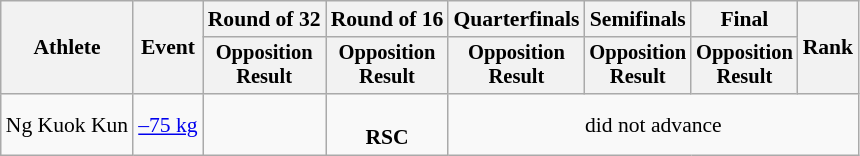<table class=wikitable style=font-size:90%;text-align:center>
<tr>
<th rowspan="2">Athlete</th>
<th rowspan="2">Event</th>
<th>Round of 32</th>
<th>Round of 16</th>
<th>Quarterfinals</th>
<th>Semifinals</th>
<th>Final</th>
<th rowspan=2>Rank</th>
</tr>
<tr style="font-size:95%">
<th>Opposition<br>Result</th>
<th>Opposition<br>Result</th>
<th>Opposition<br>Result</th>
<th>Opposition<br>Result</th>
<th>Opposition<br>Result</th>
</tr>
<tr>
<td align=left>Ng Kuok Kun</td>
<td align=left><a href='#'>–75 kg</a></td>
<td></td>
<td><br><strong>RSC</strong></td>
<td colspan=4>did not advance</td>
</tr>
</table>
